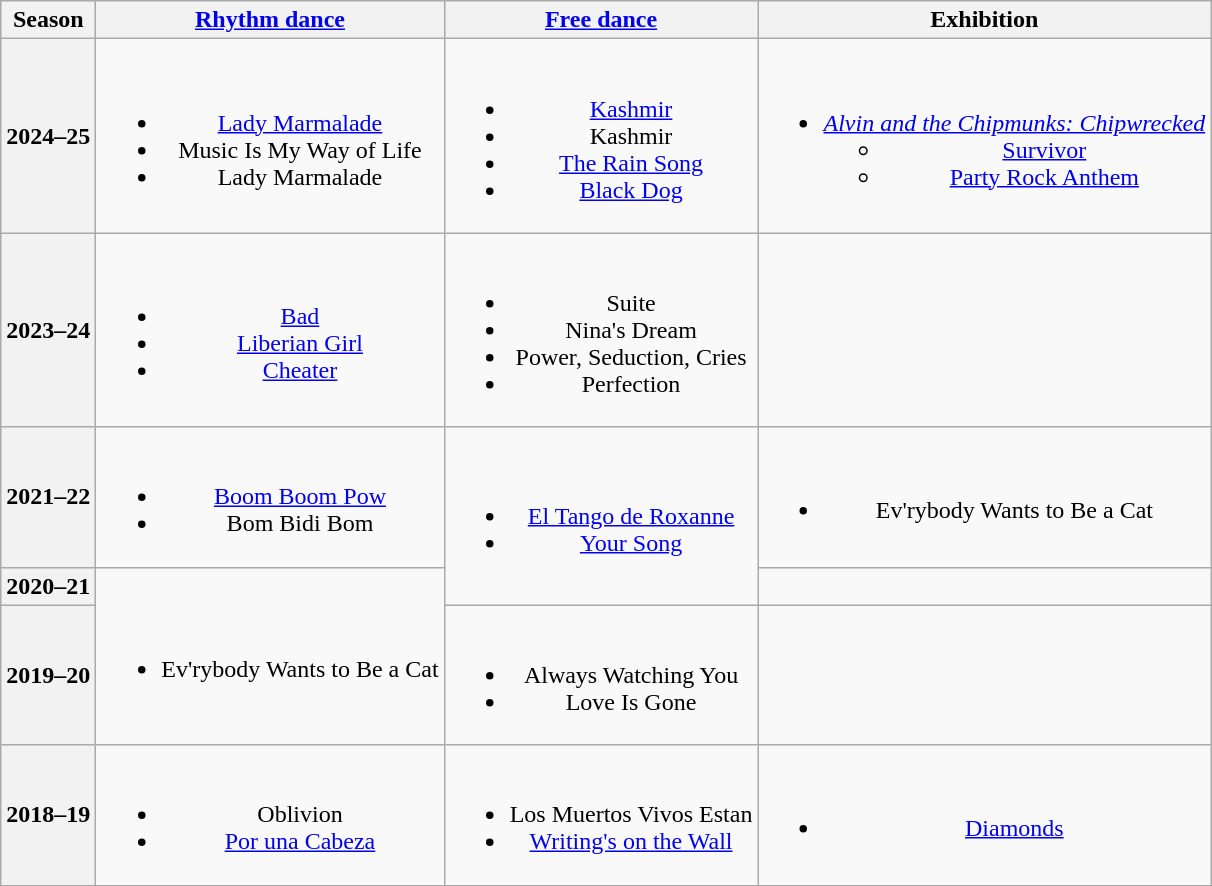<table class=wikitable style=text-align:center>
<tr>
<th>Season</th>
<th><a href='#'>Rhythm dance</a></th>
<th><a href='#'>Free dance</a></th>
<th>Exhibition</th>
</tr>
<tr>
<th>2024–25 <br> </th>
<td><br><ul><li><a href='#'>Lady Marmalade</a> <br> </li><li>Music Is My Way of Life <br> </li><li>Lady Marmalade <br> </li></ul></td>
<td><br><ul><li><a href='#'>Kashmir</a> <br> </li><li>Kashmir <br> </li><li><a href='#'>The Rain Song</a> <br> </li><li><a href='#'>Black Dog</a> <br> </li></ul></td>
<td><br><ul><li><em><a href='#'>Alvin and the Chipmunks: Chipwrecked</a></em><ul><li><a href='#'>Survivor</a> <br> </li><li><a href='#'>Party Rock Anthem</a> <br> </li></ul></li></ul></td>
</tr>
<tr>
<th>2023–24 <br> </th>
<td><br><ul><li><a href='#'>Bad</a></li><li><a href='#'>Liberian Girl</a></li><li><a href='#'>Cheater</a> <br> </li></ul></td>
<td><br><ul><li>Suite<br> </li><li>Nina's Dream</li><li>Power, Seduction, Cries</li><li>Perfection<br> </li></ul></td>
<td></td>
</tr>
<tr>
<th>2021–22 <br> </th>
<td><br><ul><li><a href='#'>Boom Boom Pow</a> <br> </li><li>Bom Bidi Bom <br> </li></ul></td>
<td rowspan="2"><br><ul><li><a href='#'>El Tango de Roxanne</a> <br> </li><li><a href='#'>Your Song</a> <br> </li></ul></td>
<td><br><ul><li>Ev'rybody Wants to Be a Cat <br> </li></ul></td>
</tr>
<tr>
<th>2020–21</th>
<td rowspan="2"><br><ul><li>Ev'rybody Wants to Be a Cat <br> </li></ul></td>
<td></td>
</tr>
<tr>
<th>2019–20 <br> </th>
<td><br><ul><li>Always Watching You</li><li>Love Is Gone <br> </li></ul></td>
<td></td>
</tr>
<tr>
<th>2018–19 <br> </th>
<td><br><ul><li> Oblivion <br> </li><li> <a href='#'>Por una Cabeza</a> <br> </li></ul></td>
<td><br><ul><li>Los Muertos Vivos Estan <br> </li><li><a href='#'>Writing's on the Wall</a> <br> </li></ul></td>
<td><br><ul><li><a href='#'>Diamonds</a> <br> </li></ul></td>
</tr>
</table>
